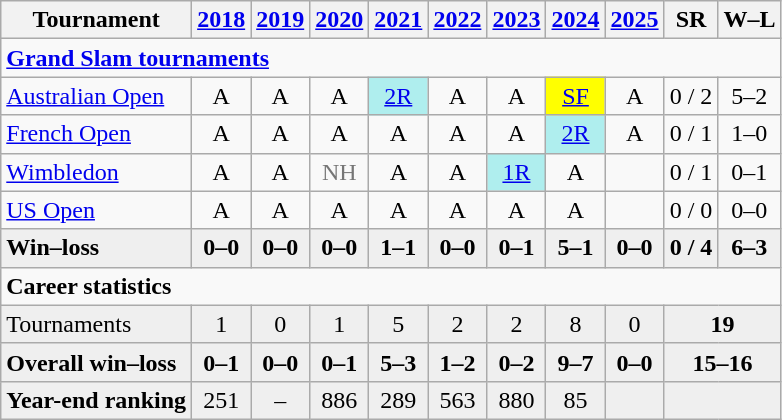<table class=wikitable style=text-align:center>
<tr>
<th>Tournament</th>
<th><a href='#'>2018</a></th>
<th><a href='#'>2019</a></th>
<th><a href='#'>2020</a></th>
<th><a href='#'>2021</a></th>
<th><a href='#'>2022</a></th>
<th><a href='#'>2023</a></th>
<th><a href='#'>2024</a></th>
<th><a href='#'>2025</a></th>
<th>SR</th>
<th>W–L</th>
</tr>
<tr>
<td colspan="11" align="left"><strong><a href='#'>Grand Slam tournaments</a></strong></td>
</tr>
<tr>
<td align=left><a href='#'>Australian Open</a></td>
<td>A</td>
<td>A</td>
<td>A</td>
<td bgcolor=afeeee><a href='#'>2R</a></td>
<td>A</td>
<td>A</td>
<td bgcolor=yellow><a href='#'>SF</a></td>
<td>A</td>
<td>0 / 2</td>
<td>5–2</td>
</tr>
<tr>
<td align=left><a href='#'>French Open</a></td>
<td>A</td>
<td>A</td>
<td>A</td>
<td>A</td>
<td>A</td>
<td>A</td>
<td bgcolor=afeeee><a href='#'>2R</a></td>
<td>A</td>
<td>0 / 1</td>
<td>1–0</td>
</tr>
<tr>
<td align=left><a href='#'>Wimbledon</a></td>
<td>A</td>
<td>A</td>
<td style=color:#767676>NH</td>
<td>A</td>
<td>A</td>
<td bgcolor=afeeee><a href='#'>1R</a></td>
<td>A</td>
<td></td>
<td>0 / 1</td>
<td>0–1</td>
</tr>
<tr>
<td align=left><a href='#'>US Open</a></td>
<td>A</td>
<td>A</td>
<td>A</td>
<td>A</td>
<td>A</td>
<td>A</td>
<td>A</td>
<td></td>
<td>0 / 0</td>
<td>0–0</td>
</tr>
<tr style=font-weight:bold;background:#efefef>
<td style=text-align:left>Win–loss</td>
<td>0–0</td>
<td>0–0</td>
<td>0–0</td>
<td>1–1</td>
<td>0–0</td>
<td>0–1</td>
<td>5–1</td>
<td>0–0</td>
<td>0 / 4</td>
<td>6–3</td>
</tr>
<tr>
<td colspan="11" align="left"><strong>Career statistics</strong></td>
</tr>
<tr bgcolor=efefef>
<td align=left>Tournaments</td>
<td>1</td>
<td>0</td>
<td>1</td>
<td>5</td>
<td>2</td>
<td>2</td>
<td>8</td>
<td>0</td>
<td colspan="2"><strong>19</strong></td>
</tr>
<tr style=font-weight:bold;background:#efefef>
<td style=text-align:left>Overall win–loss</td>
<td>0–1</td>
<td>0–0</td>
<td>0–1</td>
<td>5–3</td>
<td>1–2</td>
<td>0–2</td>
<td>9–7</td>
<td>0–0</td>
<td colspan="2">15–16</td>
</tr>
<tr bgcolor=efefef>
<td style=text-align:left><strong>Year-end ranking</strong></td>
<td>251</td>
<td>–</td>
<td>886</td>
<td>289</td>
<td>563</td>
<td>880</td>
<td>85</td>
<td></td>
<td colspan="2"><strong></strong></td>
</tr>
</table>
